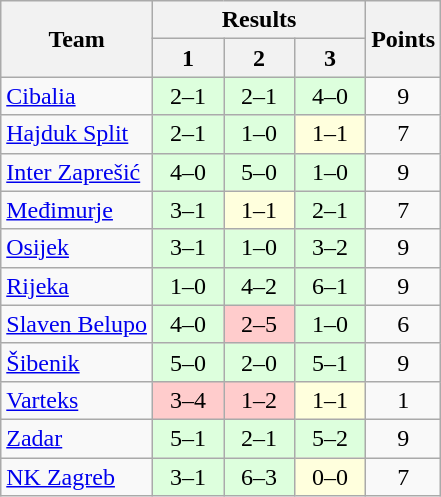<table class="wikitable" style="text-align:center">
<tr>
<th rowspan=2>Team</th>
<th colspan=3>Results</th>
<th rowspan=2>Points</th>
</tr>
<tr>
<th width=40>1</th>
<th width=40>2</th>
<th width=40>3</th>
</tr>
<tr>
<td align=left><a href='#'>Cibalia</a></td>
<td bgcolor=#ddffdd>2–1</td>
<td bgcolor=#ddffdd>2–1</td>
<td bgcolor=#ddffdd>4–0</td>
<td>9</td>
</tr>
<tr>
<td align=left><a href='#'>Hajduk Split</a></td>
<td bgcolor=#ddffdd>2–1</td>
<td bgcolor=#ddffdd>1–0</td>
<td bgcolor=#ffffdd>1–1</td>
<td>7</td>
</tr>
<tr>
<td align=left><a href='#'>Inter Zaprešić</a></td>
<td bgcolor=#ddffdd>4–0</td>
<td bgcolor=#ddffdd>5–0</td>
<td bgcolor=#ddffdd>1–0</td>
<td>9</td>
</tr>
<tr>
<td align=left><a href='#'>Međimurje</a></td>
<td bgcolor=#ddffdd>3–1</td>
<td bgcolor=#ffffdd>1–1</td>
<td bgcolor=#ddffdd>2–1</td>
<td>7</td>
</tr>
<tr>
<td align=left><a href='#'>Osijek</a></td>
<td bgcolor=#ddffdd>3–1</td>
<td bgcolor=#ddffdd>1–0</td>
<td bgcolor=#ddffdd>3–2</td>
<td>9</td>
</tr>
<tr>
<td align=left><a href='#'>Rijeka</a></td>
<td bgcolor=#ddffdd>1–0</td>
<td bgcolor=#ddffdd>4–2</td>
<td bgcolor=#ddffdd>6–1</td>
<td>9</td>
</tr>
<tr>
<td align=left><a href='#'>Slaven Belupo</a></td>
<td bgcolor=#ddffdd>4–0</td>
<td bgcolor=#FFCCCC>2–5</td>
<td bgcolor=#ddffdd>1–0</td>
<td>6</td>
</tr>
<tr>
<td align=left><a href='#'>Šibenik</a></td>
<td bgcolor=#ddffdd>5–0</td>
<td bgcolor=#ddffdd>2–0</td>
<td bgcolor=#ddffdd>5–1</td>
<td>9</td>
</tr>
<tr>
<td align=left><a href='#'>Varteks</a></td>
<td bgcolor=#FFCCCC>3–4</td>
<td bgcolor=#FFCCCC>1–2</td>
<td bgcolor=#ffffdd>1–1</td>
<td>1</td>
</tr>
<tr>
<td align=left><a href='#'>Zadar</a></td>
<td bgcolor=#ddffdd>5–1</td>
<td bgcolor=#ddffdd>2–1</td>
<td bgcolor=#ddffdd>5–2</td>
<td>9</td>
</tr>
<tr>
<td align=left><a href='#'>NK Zagreb</a></td>
<td bgcolor=#ddffdd>3–1</td>
<td bgcolor=#ddffdd>6–3</td>
<td bgcolor=#ffffdd>0–0</td>
<td>7</td>
</tr>
</table>
